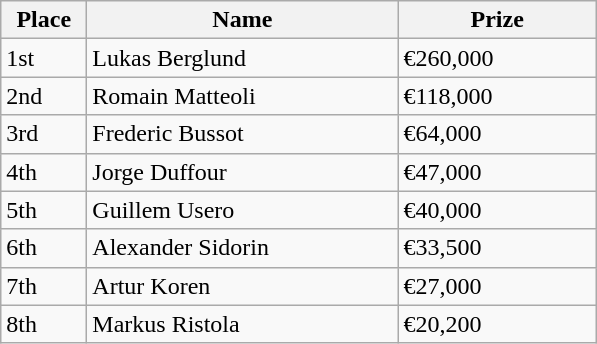<table class="wikitable">
<tr>
<th style="width:50px;">Place</th>
<th style="width:200px;">Name</th>
<th style="width:125px;">Prize</th>
</tr>
<tr>
<td>1st</td>
<td> Lukas Berglund</td>
<td>€260,000</td>
</tr>
<tr>
<td>2nd</td>
<td> Romain Matteoli</td>
<td>€118,000</td>
</tr>
<tr>
<td>3rd</td>
<td> Frederic Bussot</td>
<td>€64,000</td>
</tr>
<tr>
<td>4th</td>
<td> Jorge Duffour</td>
<td>€47,000</td>
</tr>
<tr>
<td>5th</td>
<td> Guillem Usero</td>
<td>€40,000</td>
</tr>
<tr>
<td>6th</td>
<td> Alexander Sidorin</td>
<td>€33,500</td>
</tr>
<tr>
<td>7th</td>
<td> Artur Koren</td>
<td>€27,000</td>
</tr>
<tr>
<td>8th</td>
<td> Markus Ristola</td>
<td>€20,200</td>
</tr>
</table>
